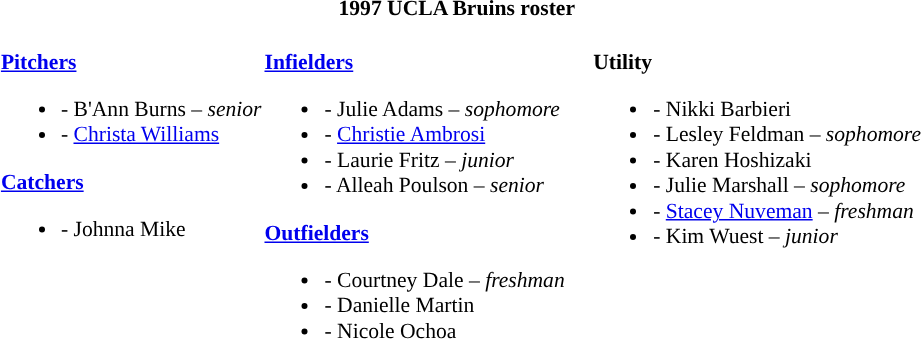<table class="toccolours" style="border-collapse:collapse; font-size:90%;">
<tr>
<th colspan=9>1997 UCLA Bruins roster</th>
</tr>
<tr>
<td width="03"> </td>
<td valign="top"><br><strong><a href='#'>Pitchers</a></strong><ul><li>- B'Ann Burns – <em>senior</em></li><li>- <a href='#'>Christa Williams</a></li></ul><strong><a href='#'>Catchers</a></strong><ul><li>- Johnna Mike</li></ul></td>
<td valign="top"><br><strong><a href='#'>Infielders</a></strong><ul><li>- Julie Adams – <em>sophomore</em></li><li>- <a href='#'>Christie Ambrosi</a></li><li>- Laurie Fritz – <em>junior</em></li><li>- Alleah Poulson – <em>senior</em></li></ul><strong><a href='#'>Outfielders</a></strong><ul><li>- Courtney Dale – <em>freshman</em></li><li>- Danielle Martin</li><li>- Nicole Ochoa</li></ul></td>
<td width="15"> </td>
<td valign="top"><br><strong>Utility</strong><ul><li>- Nikki Barbieri</li><li>- Lesley Feldman – <em>sophomore</em></li><li>- Karen Hoshizaki</li><li>- Julie Marshall – <em>sophomore</em></li><li>- <a href='#'>Stacey Nuveman</a> – <em>freshman</em></li><li>- Kim Wuest – <em>junior</em></li></ul></td>
</tr>
</table>
